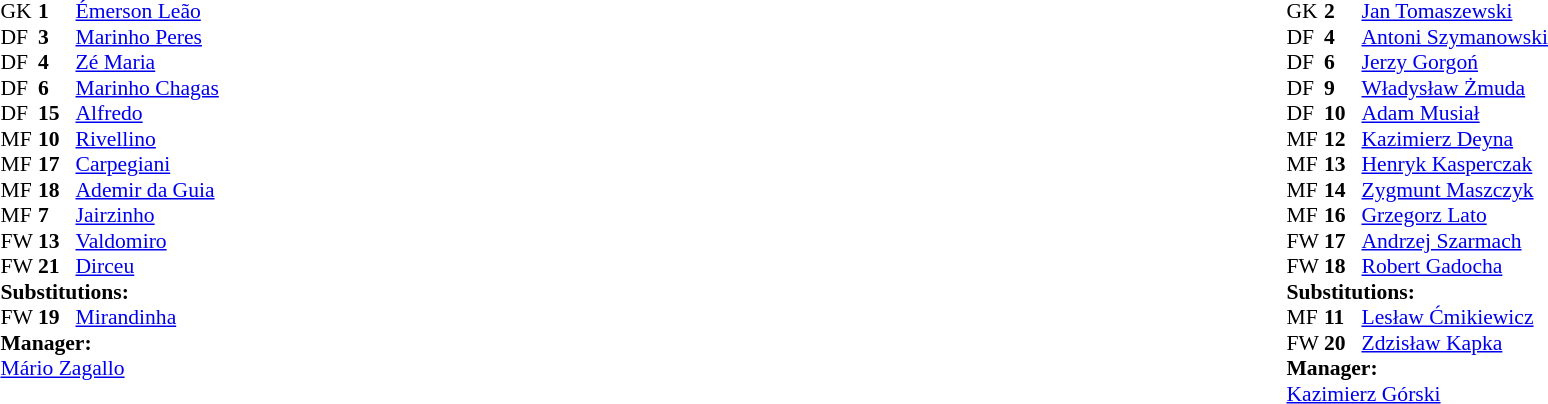<table width="100%">
<tr>
<td valign="top" width="50%"><br><table style="font-size: 90%" cellspacing="0" cellpadding="0">
<tr>
<th width="25"></th>
<th width="25"></th>
</tr>
<tr>
<td>GK</td>
<td><strong>1</strong></td>
<td><a href='#'>Émerson Leão</a></td>
</tr>
<tr>
<td>DF</td>
<td><strong>3</strong></td>
<td><a href='#'>Marinho Peres</a></td>
</tr>
<tr>
<td>DF</td>
<td><strong>4</strong></td>
<td><a href='#'>Zé Maria</a></td>
</tr>
<tr>
<td>DF</td>
<td><strong>6</strong></td>
<td><a href='#'>Marinho Chagas</a></td>
</tr>
<tr>
<td>DF</td>
<td><strong>15</strong></td>
<td><a href='#'>Alfredo</a></td>
</tr>
<tr>
<td>MF</td>
<td><strong>10</strong></td>
<td><a href='#'>Rivellino</a></td>
</tr>
<tr>
<td>MF</td>
<td><strong>17</strong></td>
<td><a href='#'>Carpegiani</a></td>
</tr>
<tr>
<td>MF</td>
<td><strong>18</strong></td>
<td><a href='#'>Ademir da Guia</a></td>
<td></td>
<td></td>
</tr>
<tr>
<td>MF</td>
<td><strong>7</strong></td>
<td><a href='#'>Jairzinho</a></td>
<td></td>
</tr>
<tr>
<td>FW</td>
<td><strong>13</strong></td>
<td><a href='#'>Valdomiro</a></td>
</tr>
<tr>
<td>FW</td>
<td><strong>21</strong></td>
<td><a href='#'>Dirceu</a></td>
</tr>
<tr>
<td colspan=3><strong>Substitutions:</strong></td>
</tr>
<tr>
<td>FW</td>
<td><strong>19</strong></td>
<td><a href='#'>Mirandinha</a></td>
<td></td>
<td></td>
</tr>
<tr>
<td colspan=3><strong>Manager:</strong></td>
</tr>
<tr>
<td colspan="4"><a href='#'>Mário Zagallo</a></td>
</tr>
</table>
</td>
<td valign="top" width="50%"><br><table style="font-size: 90%" cellspacing="0" cellpadding="0" align=center>
<tr>
<th width="25"></th>
<th width="25"></th>
</tr>
<tr>
<td>GK</td>
<td><strong>2</strong></td>
<td><a href='#'>Jan Tomaszewski</a></td>
</tr>
<tr>
<td>DF</td>
<td><strong>4</strong></td>
<td><a href='#'>Antoni Szymanowski</a></td>
</tr>
<tr>
<td>DF</td>
<td><strong>6</strong></td>
<td><a href='#'>Jerzy Gorgoń</a></td>
</tr>
<tr>
<td>DF</td>
<td><strong>9</strong></td>
<td><a href='#'>Władysław Żmuda</a></td>
</tr>
<tr>
<td>DF</td>
<td><strong>10</strong></td>
<td><a href='#'>Adam Musiał</a></td>
</tr>
<tr>
<td>MF</td>
<td><strong>12</strong></td>
<td><a href='#'>Kazimierz Deyna</a></td>
</tr>
<tr>
<td>MF</td>
<td><strong>13</strong></td>
<td><a href='#'>Henryk Kasperczak</a></td>
<td></td>
<td></td>
</tr>
<tr>
<td>MF</td>
<td><strong>14</strong></td>
<td><a href='#'>Zygmunt Maszczyk</a></td>
</tr>
<tr>
<td>MF</td>
<td><strong>16</strong></td>
<td><a href='#'>Grzegorz Lato</a></td>
</tr>
<tr>
<td>FW</td>
<td><strong>17</strong></td>
<td><a href='#'>Andrzej Szarmach</a></td>
<td></td>
<td></td>
</tr>
<tr>
<td>FW</td>
<td><strong>18</strong></td>
<td><a href='#'>Robert Gadocha</a></td>
</tr>
<tr>
<td colspan=3><strong>Substitutions:</strong></td>
</tr>
<tr>
<td>MF</td>
<td><strong>11</strong></td>
<td><a href='#'>Lesław Ćmikiewicz</a></td>
<td></td>
<td></td>
</tr>
<tr>
<td>FW</td>
<td><strong>20</strong></td>
<td><a href='#'>Zdzisław Kapka</a></td>
<td></td>
<td></td>
</tr>
<tr>
<td colspan=3><strong>Manager:</strong></td>
</tr>
<tr>
<td colspan="4"><a href='#'>Kazimierz Górski</a></td>
</tr>
</table>
</td>
</tr>
</table>
